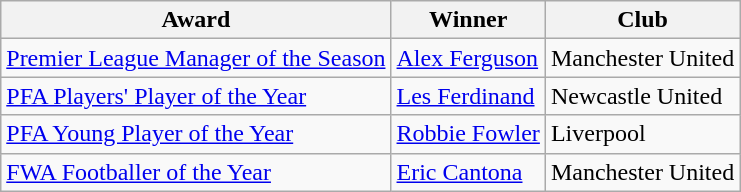<table class="wikitable">
<tr>
<th>Award</th>
<th>Winner</th>
<th>Club</th>
</tr>
<tr>
<td><a href='#'>Premier League Manager of the Season</a></td>
<td> <a href='#'>Alex Ferguson</a></td>
<td>Manchester United</td>
</tr>
<tr>
<td><a href='#'>PFA Players' Player of the Year</a></td>
<td> <a href='#'>Les Ferdinand</a></td>
<td>Newcastle United</td>
</tr>
<tr>
<td><a href='#'>PFA Young Player of the Year</a></td>
<td> <a href='#'>Robbie Fowler</a></td>
<td>Liverpool</td>
</tr>
<tr>
<td><a href='#'>FWA Footballer of the Year</a></td>
<td> <a href='#'>Eric Cantona</a></td>
<td>Manchester United</td>
</tr>
</table>
